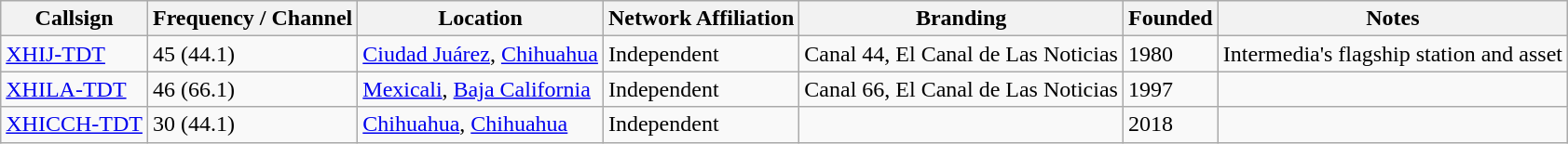<table class="wikitable sortable">
<tr>
<th>Callsign</th>
<th>Frequency / Channel</th>
<th>Location</th>
<th>Network Affiliation</th>
<th>Branding</th>
<th>Founded</th>
<th>Notes</th>
</tr>
<tr>
<td><a href='#'>XHIJ-TDT</a></td>
<td>45 (44.1)</td>
<td><a href='#'>Ciudad Juárez</a>, <a href='#'>Chihuahua</a></td>
<td>Independent</td>
<td>Canal 44, El Canal de Las Noticias</td>
<td>1980</td>
<td>Intermedia's flagship station and asset</td>
</tr>
<tr>
<td><a href='#'>XHILA-TDT</a></td>
<td>46 (66.1)</td>
<td><a href='#'>Mexicali</a>, <a href='#'>Baja California</a></td>
<td>Independent</td>
<td>Canal 66, El Canal de Las Noticias</td>
<td>1997</td>
<td></td>
</tr>
<tr>
<td><a href='#'>XHICCH-TDT</a></td>
<td>30 (44.1)</td>
<td><a href='#'>Chihuahua</a>, <a href='#'>Chihuahua</a></td>
<td>Independent</td>
<td></td>
<td>2018</td>
<td></td>
</tr>
</table>
